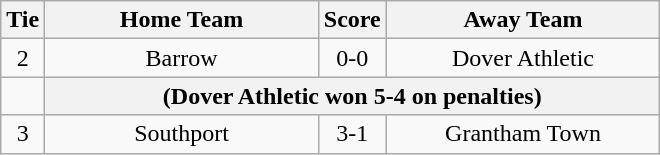<table class="wikitable" style="text-align:center;">
<tr>
<th width=20>Tie</th>
<th width=175>Home Team</th>
<th width=20>Score</th>
<th width=175>Away Team</th>
</tr>
<tr>
<td>2</td>
<td>Barrow</td>
<td>0-0</td>
<td>Dover Athletic</td>
</tr>
<tr>
<td></td>
<th colspan="5">(Dover Athletic won 5-4 on penalties)</th>
</tr>
<tr>
<td>3</td>
<td>Southport</td>
<td>3-1</td>
<td>Grantham Town</td>
</tr>
</table>
